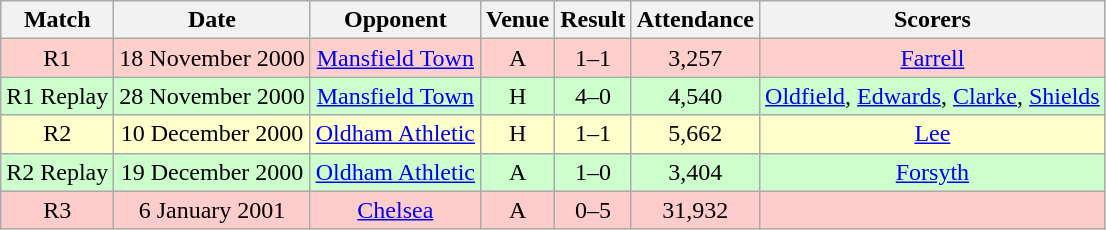<table class="wikitable" style="font-size:100%; text-align:center">
<tr>
<th>Match</th>
<th>Date</th>
<th>Opponent</th>
<th>Venue</th>
<th>Result</th>
<th>Attendance</th>
<th>Scorers</th>
</tr>
<tr style="background: #FFCFCC;">
<td>R1</td>
<td>18 November 2000</td>
<td><a href='#'>Mansfield Town</a></td>
<td>A</td>
<td>1–1</td>
<td>3,257</td>
<td><a href='#'>Farrell</a></td>
</tr>
<tr style="background: #CCFFCC;">
<td>R1 Replay</td>
<td>28 November 2000</td>
<td><a href='#'>Mansfield Town</a></td>
<td>H</td>
<td>4–0</td>
<td>4,540</td>
<td><a href='#'>Oldfield</a>, <a href='#'>Edwards</a>, <a href='#'>Clarke</a>, <a href='#'>Shields</a></td>
</tr>
<tr style="background: #FFFFCC;">
<td>R2</td>
<td>10 December 2000</td>
<td><a href='#'>Oldham Athletic</a></td>
<td>H</td>
<td>1–1</td>
<td>5,662</td>
<td><a href='#'>Lee</a></td>
</tr>
<tr style="background: #CCFFCC;">
<td>R2 Replay</td>
<td>19 December 2000</td>
<td><a href='#'>Oldham Athletic</a></td>
<td>A</td>
<td>1–0</td>
<td>3,404</td>
<td><a href='#'>Forsyth</a></td>
</tr>
<tr style="background: #FFCCCC;">
<td>R3</td>
<td>6 January 2001</td>
<td><a href='#'>Chelsea</a></td>
<td>A</td>
<td>0–5</td>
<td>31,932</td>
<td></td>
</tr>
</table>
